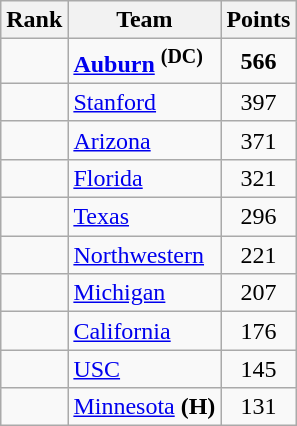<table class="wikitable sortable" style="text-align:center">
<tr>
<th>Rank</th>
<th>Team</th>
<th>Points</th>
</tr>
<tr>
<td></td>
<td align=left><strong><a href='#'>Auburn</a></strong> <sup><strong>(DC)</strong></sup></td>
<td><strong>566</strong></td>
</tr>
<tr>
<td></td>
<td align=left><a href='#'>Stanford</a></td>
<td>397</td>
</tr>
<tr>
<td></td>
<td align=left><a href='#'>Arizona</a></td>
<td>371</td>
</tr>
<tr>
<td></td>
<td align=left><a href='#'>Florida</a></td>
<td>321</td>
</tr>
<tr>
<td></td>
<td align=left><a href='#'>Texas</a></td>
<td>296</td>
</tr>
<tr>
<td></td>
<td align=left><a href='#'>Northwestern</a></td>
<td>221</td>
</tr>
<tr>
<td></td>
<td align=left><a href='#'>Michigan</a></td>
<td>207</td>
</tr>
<tr>
<td></td>
<td align=left><a href='#'>California</a></td>
<td>176</td>
</tr>
<tr>
<td></td>
<td align=left><a href='#'>USC</a></td>
<td>145</td>
</tr>
<tr>
<td></td>
<td align=left><a href='#'>Minnesota</a> <strong>(H)</strong></td>
<td>131</td>
</tr>
</table>
